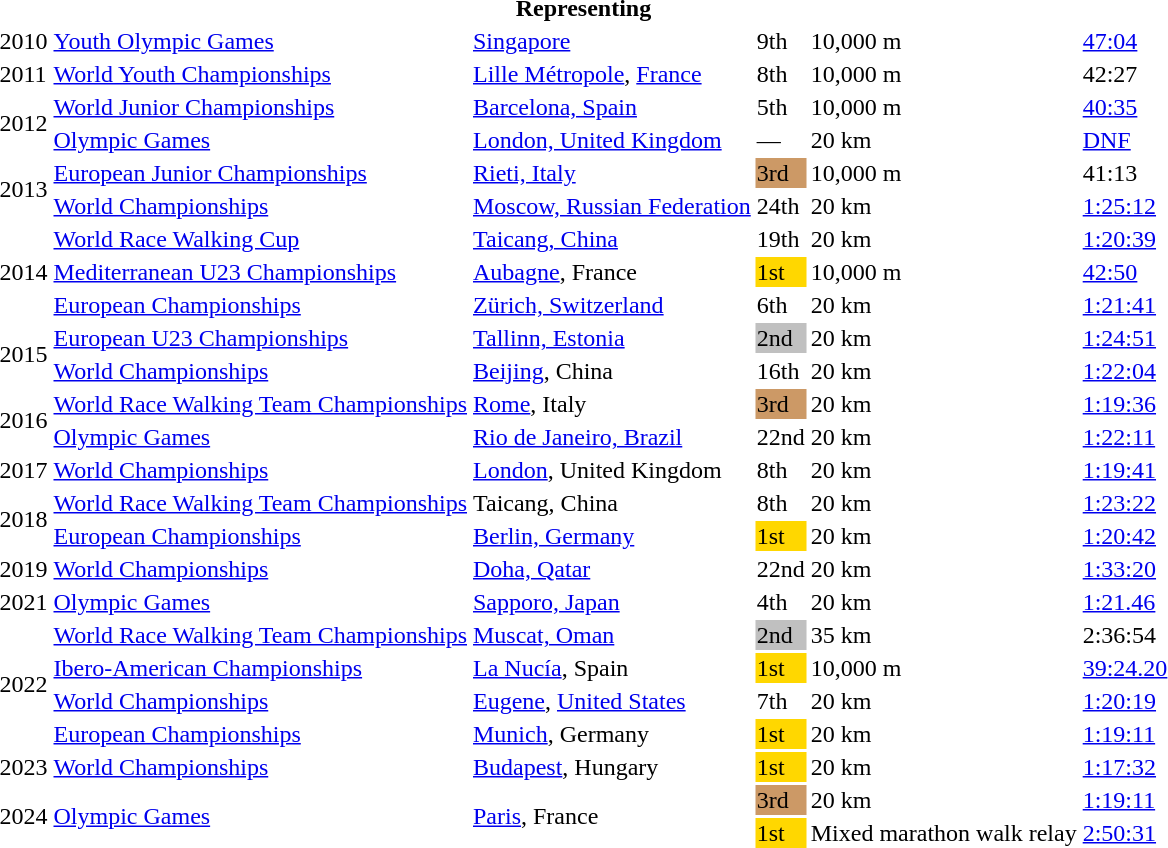<table>
<tr>
<th colspan="6">Representing </th>
</tr>
<tr>
<td>2010</td>
<td><a href='#'>Youth Olympic Games</a></td>
<td><a href='#'>Singapore</a></td>
<td>9th</td>
<td>10,000 m</td>
<td><a href='#'>47:04</a></td>
</tr>
<tr>
<td>2011</td>
<td><a href='#'>World Youth Championships</a></td>
<td><a href='#'>Lille Métropole</a>, <a href='#'>France</a></td>
<td>8th</td>
<td>10,000 m</td>
<td>42:27</td>
</tr>
<tr>
<td rowspan=2>2012</td>
<td><a href='#'>World Junior Championships</a></td>
<td><a href='#'>Barcelona, Spain</a></td>
<td>5th</td>
<td>10,000 m</td>
<td><a href='#'>40:35</a></td>
</tr>
<tr>
<td><a href='#'>Olympic Games</a></td>
<td><a href='#'>London, United Kingdom</a></td>
<td>—</td>
<td>20 km</td>
<td><a href='#'>DNF</a></td>
</tr>
<tr>
<td rowspan=2>2013</td>
<td><a href='#'>European Junior Championships</a></td>
<td><a href='#'>Rieti, Italy</a></td>
<td bgcolor="cc9966">3rd</td>
<td>10,000 m</td>
<td>41:13</td>
</tr>
<tr>
<td><a href='#'>World Championships</a></td>
<td><a href='#'>Moscow, Russian Federation</a></td>
<td>24th</td>
<td>20 km</td>
<td><a href='#'>1:25:12</a></td>
</tr>
<tr>
<td rowspan=3>2014</td>
<td><a href='#'>World Race Walking Cup</a></td>
<td><a href='#'>Taicang, China</a></td>
<td>19th</td>
<td>20 km</td>
<td><a href='#'>1:20:39</a></td>
</tr>
<tr>
<td><a href='#'>Mediterranean U23 Championships</a></td>
<td><a href='#'>Aubagne</a>, France</td>
<td bgcolor="gold">1st</td>
<td>10,000 m</td>
<td><a href='#'>42:50</a></td>
</tr>
<tr>
<td><a href='#'>European Championships</a></td>
<td><a href='#'>Zürich, Switzerland</a></td>
<td>6th</td>
<td>20 km</td>
<td><a href='#'>1:21:41</a></td>
</tr>
<tr>
<td rowspan=2>2015</td>
<td><a href='#'>European U23 Championships</a></td>
<td><a href='#'>Tallinn, Estonia</a></td>
<td bgcolor="silver">2nd</td>
<td>20 km</td>
<td><a href='#'>1:24:51</a></td>
</tr>
<tr>
<td><a href='#'>World Championships</a></td>
<td><a href='#'>Beijing</a>, China</td>
<td>16th</td>
<td>20 km</td>
<td><a href='#'>1:22:04</a></td>
</tr>
<tr>
<td rowspan=2>2016</td>
<td><a href='#'>World Race Walking Team Championships</a></td>
<td><a href='#'>Rome</a>, Italy</td>
<td bgcolor="cc9966">3rd</td>
<td>20 km</td>
<td><a href='#'>1:19:36</a></td>
</tr>
<tr>
<td><a href='#'>Olympic Games</a></td>
<td><a href='#'>Rio de Janeiro, Brazil</a></td>
<td>22nd</td>
<td>20 km</td>
<td><a href='#'>1:22:11</a></td>
</tr>
<tr>
<td>2017</td>
<td><a href='#'>World Championships</a></td>
<td><a href='#'>London</a>, United Kingdom</td>
<td>8th</td>
<td>20 km</td>
<td><a href='#'>1:19:41</a></td>
</tr>
<tr>
<td rowspan=2>2018</td>
<td><a href='#'>World Race Walking Team Championships</a></td>
<td>Taicang, China</td>
<td>8th</td>
<td>20 km</td>
<td><a href='#'>1:23:22</a></td>
</tr>
<tr>
<td><a href='#'>European Championships</a></td>
<td><a href='#'>Berlin, Germany</a></td>
<td bgcolor="gold">1st</td>
<td>20 km</td>
<td><a href='#'>1:20:42</a></td>
</tr>
<tr>
<td>2019</td>
<td><a href='#'>World Championships</a></td>
<td><a href='#'>Doha, Qatar</a></td>
<td>22nd</td>
<td>20 km</td>
<td><a href='#'>1:33:20</a></td>
</tr>
<tr>
<td>2021</td>
<td><a href='#'>Olympic Games</a></td>
<td><a href='#'>Sapporo, Japan</a></td>
<td>4th</td>
<td>20 km</td>
<td><a href='#'>1:21.46</a></td>
</tr>
<tr>
<td rowspan=4>2022</td>
<td><a href='#'>World Race Walking Team Championships</a></td>
<td><a href='#'>Muscat, Oman</a></td>
<td bgcolor="silver">2nd</td>
<td>35 km</td>
<td>2:36:54</td>
</tr>
<tr>
<td><a href='#'>Ibero-American Championships</a></td>
<td><a href='#'>La Nucía</a>, Spain</td>
<td bgcolor=gold>1st</td>
<td>10,000 m</td>
<td><a href='#'>39:24.20</a></td>
</tr>
<tr>
<td><a href='#'>World Championships</a></td>
<td><a href='#'>Eugene</a>, <a href='#'>United States</a></td>
<td>7th</td>
<td>20 km</td>
<td><a href='#'>1:20:19</a></td>
</tr>
<tr>
<td><a href='#'>European Championships</a></td>
<td><a href='#'>Munich</a>, Germany</td>
<td bgcolor="gold">1st</td>
<td>20 km</td>
<td><a href='#'>1:19:11</a></td>
</tr>
<tr>
<td>2023</td>
<td><a href='#'>World Championships</a></td>
<td><a href='#'>Budapest</a>, Hungary</td>
<td bgcolor="gold">1st</td>
<td>20 km</td>
<td><a href='#'>1:17:32</a></td>
</tr>
<tr>
<td rowspan=2>2024</td>
<td rowspan=2><a href='#'>Olympic Games</a></td>
<td rowspan=2><a href='#'>Paris</a>, France</td>
<td bgcolor="cc9966">3rd</td>
<td>20 km</td>
<td><a href='#'>1:19:11</a></td>
</tr>
<tr>
<td bgcolor=gold>1st</td>
<td>Mixed marathon walk relay</td>
<td><a href='#'>2:50:31</a></td>
</tr>
</table>
